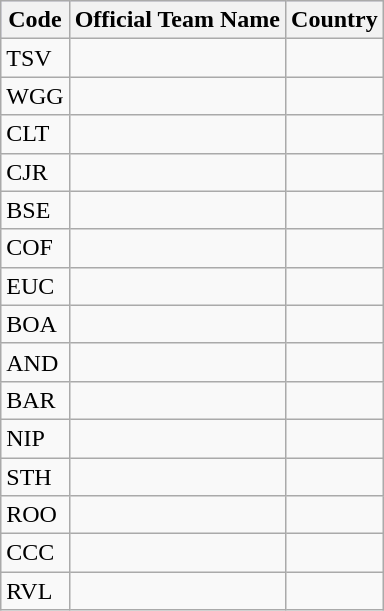<table class="wikitable sortable">
<tr style="background:#ccf;">
<th>Code</th>
<th>Official Team Name</th>
<th>Country</th>
</tr>
<tr>
<td>TSV</td>
<td></td>
<td></td>
</tr>
<tr>
<td>WGG</td>
<td></td>
<td></td>
</tr>
<tr>
<td>CLT</td>
<td></td>
<td></td>
</tr>
<tr>
<td>CJR</td>
<td></td>
<td></td>
</tr>
<tr>
<td>BSE</td>
<td></td>
<td></td>
</tr>
<tr>
<td>COF</td>
<td></td>
<td></td>
</tr>
<tr>
<td>EUC</td>
<td></td>
<td></td>
</tr>
<tr>
<td>BOA</td>
<td></td>
<td></td>
</tr>
<tr>
<td>AND</td>
<td></td>
<td></td>
</tr>
<tr>
<td>BAR</td>
<td></td>
<td></td>
</tr>
<tr>
<td>NIP</td>
<td></td>
<td></td>
</tr>
<tr>
<td>STH</td>
<td></td>
<td></td>
</tr>
<tr>
<td>ROO</td>
<td></td>
<td></td>
</tr>
<tr>
<td>CCC</td>
<td></td>
<td></td>
</tr>
<tr>
<td>RVL</td>
<td></td>
<td></td>
</tr>
</table>
